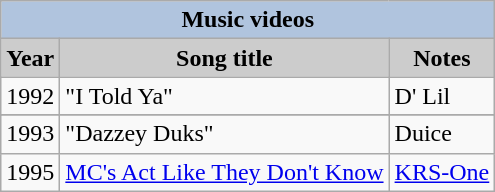<table class="wikitable">
<tr>
<th colspan=4 style="background:#B0C4DE;">Music videos</th>
</tr>
<tr align="center">
<th style="background: #CCCCCC;">Year</th>
<th style="background: #CCCCCC;">Song title</th>
<th style="background: #CCCCCC;">Notes</th>
</tr>
<tr>
<td>1992</td>
<td>"I Told Ya"</td>
<td>D' Lil</td>
</tr>
<tr>
</tr>
<tr>
<td>1993</td>
<td>"Dazzey Duks"</td>
<td>Duice</td>
</tr>
<tr>
<td>1995</td>
<td><a href='#'>MC's Act Like They Don't Know</a></td>
<td><a href='#'>KRS-One</a></td>
</tr>
</table>
